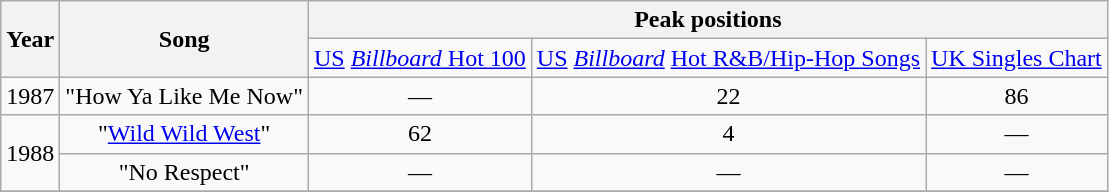<table class="wikitable" style="text-align:center">
<tr>
<th rowspan="2"><strong>Year</strong></th>
<th rowspan="2"><strong>Song</strong></th>
<th colspan="3"><strong>Peak positions</strong></th>
</tr>
<tr>
<td><a href='#'>US</a> <a href='#'><em>Billboard</em> Hot 100</a></td>
<td><a href='#'>US</a> <em><a href='#'>Billboard</a></em> <a href='#'>Hot R&B/Hip-Hop Songs</a></td>
<td><a href='#'>UK Singles Chart</a></td>
</tr>
<tr>
<td>1987</td>
<td>"How Ya Like Me Now"</td>
<td>—</td>
<td>22</td>
<td>86</td>
</tr>
<tr>
<td rowspan="2">1988</td>
<td>"<a href='#'>Wild Wild West</a>"</td>
<td>62</td>
<td>4</td>
<td>—</td>
</tr>
<tr>
<td>"No Respect"</td>
<td>—</td>
<td>—</td>
<td>—</td>
</tr>
<tr>
</tr>
</table>
